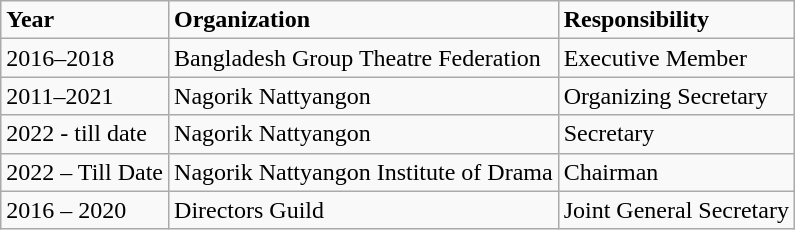<table class="wikitable">
<tr>
<td><strong>Year</strong></td>
<td><strong>Organization</strong></td>
<td><strong>Responsibility</strong></td>
</tr>
<tr>
<td>2016–2018</td>
<td>Bangladesh Group Theatre Federation</td>
<td>Executive Member</td>
</tr>
<tr>
<td>2011–2021</td>
<td>Nagorik Nattyangon</td>
<td>Organizing Secretary</td>
</tr>
<tr>
<td>2022 - till date</td>
<td>Nagorik Nattyangon</td>
<td>Secretary</td>
</tr>
<tr>
<td>2022 – Till Date</td>
<td>Nagorik Nattyangon Institute of Drama</td>
<td>Chairman</td>
</tr>
<tr>
<td>2016 – 2020</td>
<td>Directors Guild</td>
<td>Joint General Secretary</td>
</tr>
</table>
